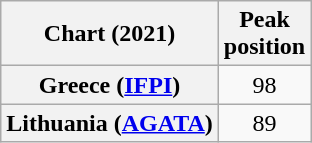<table class="wikitable sortable plainrowheaders" style="text-align:center">
<tr>
<th scope="col">Chart (2021)</th>
<th scope="col">Peak<br>position</th>
</tr>
<tr>
<th scope="row">Greece (<a href='#'>IFPI</a>)</th>
<td>98</td>
</tr>
<tr>
<th scope="row">Lithuania (<a href='#'>AGATA</a>)</th>
<td>89</td>
</tr>
</table>
